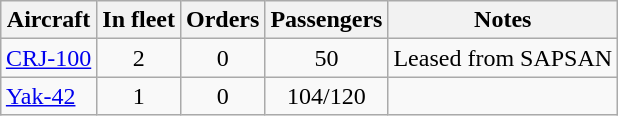<table class="wikitable" style="margin:0.5em auto">
<tr>
<th>Aircraft</th>
<th>In fleet</th>
<th>Orders</th>
<th>Passengers</th>
<th>Notes</th>
</tr>
<tr>
<td><a href='#'>CRJ-100</a></td>
<td align="center">2</td>
<td align="center">0</td>
<td align="center">50</td>
<td>Leased from SAPSAN</td>
</tr>
<tr>
<td><a href='#'>Yak-42</a></td>
<td align="center">1</td>
<td align="center">0</td>
<td align="center">104/120</td>
<td></td>
</tr>
</table>
